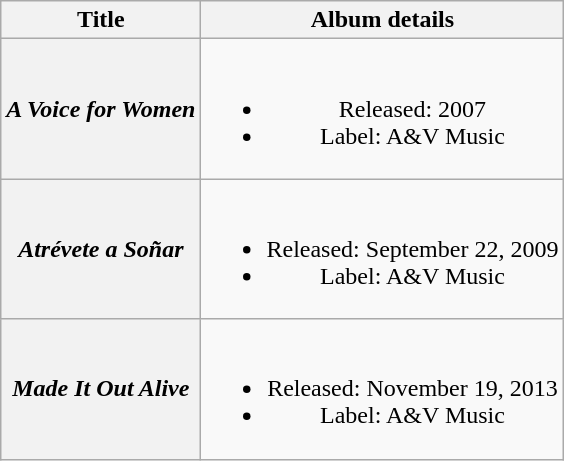<table class="wikitable plainrowheaders" style="text-align:center;">
<tr>
<th rowspan="1" style="text-align:center;">Title</th>
<th rowspan="1" style="text-align:center;">Album details</th>
</tr>
<tr>
<th scope="row"><em>A Voice for Women</em></th>
<td><br><ul><li>Released: 2007</li><li>Label: A&V Music</li></ul></td>
</tr>
<tr>
<th scope="row"><em>Atrévete a Soñar</em></th>
<td><br><ul><li>Released: September 22, 2009</li><li>Label: A&V Music</li></ul></td>
</tr>
<tr>
<th scope="row"><em>Made It Out Alive</em></th>
<td><br><ul><li>Released: November 19, 2013</li><li>Label: A&V Music</li></ul></td>
</tr>
</table>
